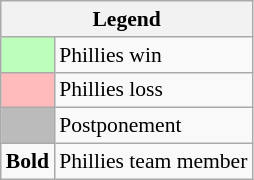<table class="wikitable" style="font-size:90%">
<tr>
<th colspan="2">Legend</th>
</tr>
<tr>
<td style="background:#bfb;"> </td>
<td>Phillies win</td>
</tr>
<tr>
<td style="background:#fbb;"> </td>
<td>Phillies loss</td>
</tr>
<tr>
<td style="background:#bbb;"> </td>
<td>Postponement</td>
</tr>
<tr>
<td><strong>Bold</strong></td>
<td>Phillies team member</td>
</tr>
</table>
